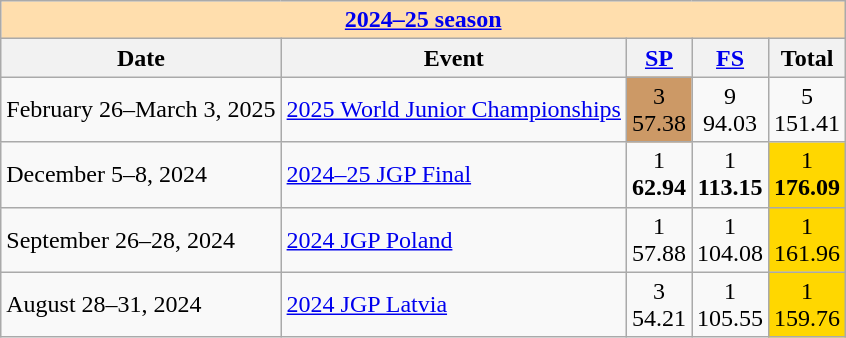<table class="wikitable">
<tr>
<td style="background-color: #ffdead; " colspan=5 align=center><a href='#'><strong>2024–25 season</strong></a></td>
</tr>
<tr>
<th>Date</th>
<th>Event</th>
<th><a href='#'>SP</a></th>
<th><a href='#'>FS</a></th>
<th>Total</th>
</tr>
<tr>
<td>February 26–March 3, 2025</td>
<td><a href='#'>2025 World Junior Championships</a></td>
<td align=center bgcolor=cc9966>3 <br> 57.38</td>
<td align=center>9 <br> 94.03</td>
<td align=center>5 <br> 151.41</td>
</tr>
<tr>
<td>December 5–8, 2024</td>
<td><a href='#'>2024–25 JGP Final</a></td>
<td align=center>1 <br> <strong>62.94</strong></td>
<td align=center>1 <br> <strong>113.15</strong></td>
<td align=center bgcolor=gold>1 <br> <strong>176.09</strong></td>
</tr>
<tr>
<td>September 26–28, 2024</td>
<td><a href='#'>2024 JGP Poland</a></td>
<td align=center>1 <br> 57.88</td>
<td align=center>1 <br> 104.08</td>
<td align=center bgcolor=gold>1 <br> 161.96</td>
</tr>
<tr>
<td>August 28–31, 2024</td>
<td><a href='#'>2024 JGP Latvia</a></td>
<td align=center>3 <br> 54.21</td>
<td align=center>1 <br> 105.55</td>
<td align=center bgcolor=gold>1 <br> 159.76</td>
</tr>
</table>
